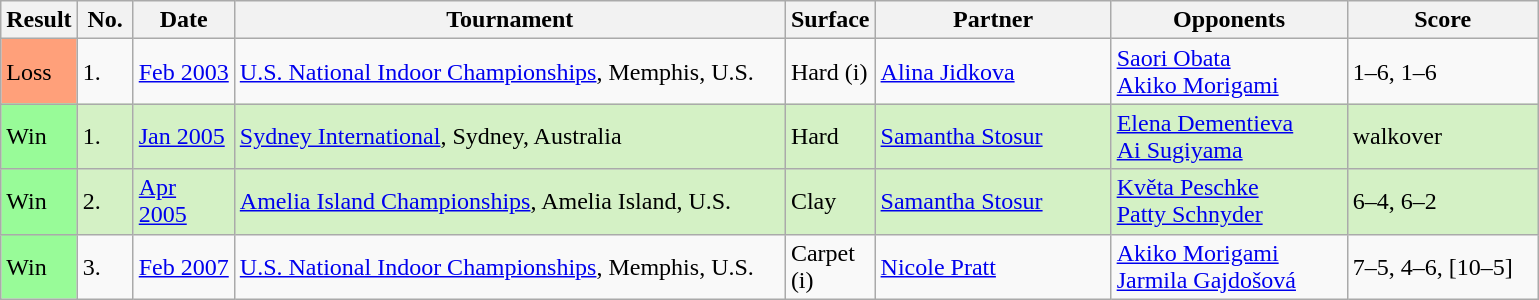<table class="sortable wikitable">
<tr>
<th style="width:40px">Result</th>
<th style="width:30px">No.</th>
<th style="width:60px">Date</th>
<th style="width:360px">Tournament</th>
<th style="width:50px">Surface</th>
<th style="width:150px">Partner</th>
<th style="width:150px">Opponents</th>
<th style="width:120px" class="unsortable">Score</th>
</tr>
<tr>
<td style="background:#ffa07a;">Loss</td>
<td>1.</td>
<td><a href='#'>Feb 2003</a></td>
<td><a href='#'>U.S. National Indoor Championships</a>, Memphis, U.S.</td>
<td>Hard (i)</td>
<td> <a href='#'>Alina Jidkova</a></td>
<td> <a href='#'>Saori Obata</a><br> <a href='#'>Akiko Morigami</a></td>
<td>1–6, 1–6</td>
</tr>
<tr style="background:#d4f1c5;">
<td style="background:#98fb98;">Win</td>
<td>1.</td>
<td><a href='#'>Jan 2005</a></td>
<td><a href='#'>Sydney International</a>, Sydney, Australia</td>
<td>Hard</td>
<td> <a href='#'>Samantha Stosur</a></td>
<td> <a href='#'>Elena Dementieva</a><br> <a href='#'>Ai Sugiyama</a></td>
<td>walkover</td>
</tr>
<tr style="background:#d4f1c5;">
<td style="background:#98fb98;">Win</td>
<td>2.</td>
<td><a href='#'>Apr 2005</a></td>
<td><a href='#'>Amelia Island Championships</a>, Amelia Island, U.S.</td>
<td>Clay</td>
<td> <a href='#'>Samantha Stosur</a></td>
<td> <a href='#'>Květa Peschke</a><br> <a href='#'>Patty Schnyder</a></td>
<td>6–4, 6–2</td>
</tr>
<tr bgcolor=>
<td style="background:#98fb98;">Win</td>
<td>3.</td>
<td><a href='#'>Feb 2007</a></td>
<td><a href='#'>U.S. National Indoor Championships</a>, Memphis, U.S.</td>
<td>Carpet (i)</td>
<td> <a href='#'>Nicole Pratt</a></td>
<td> <a href='#'>Akiko Morigami</a><br> <a href='#'>Jarmila Gajdošová</a></td>
<td>7–5, 4–6, [10–5]</td>
</tr>
</table>
